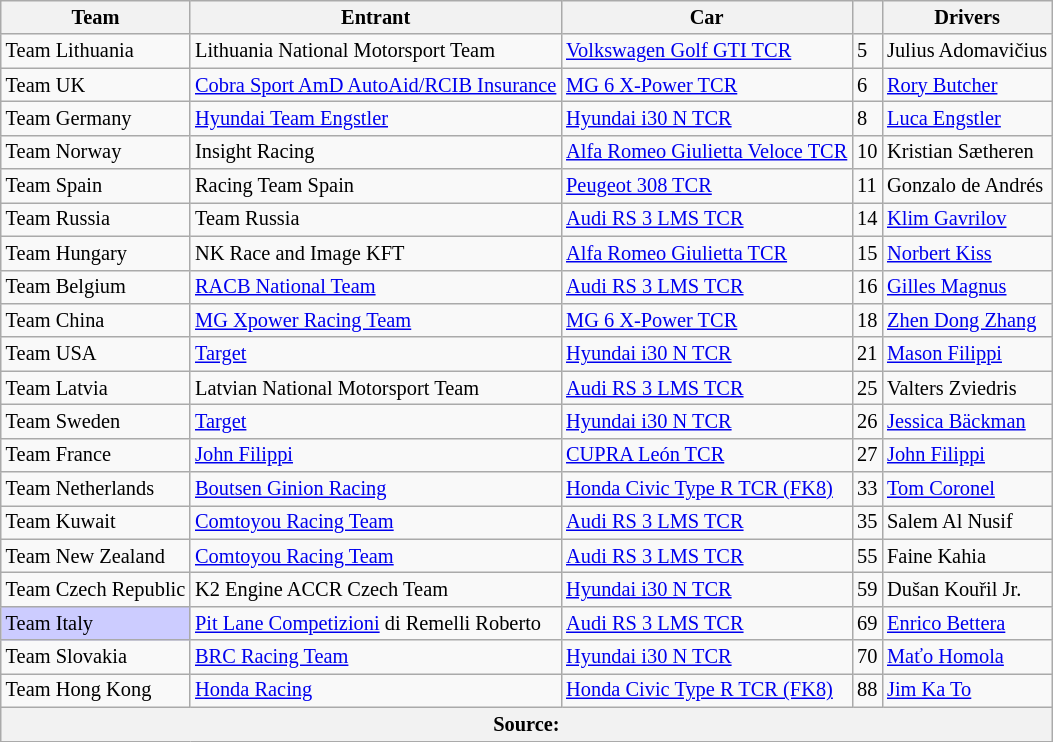<table class="wikitable" style="font-size: 85%;">
<tr>
<th>Team</th>
<th>Entrant</th>
<th>Car</th>
<th></th>
<th>Drivers</th>
</tr>
<tr>
<td> Team Lithuania</td>
<td>Lithuania National Motorsport Team</td>
<td><a href='#'>Volkswagen Golf GTI TCR</a></td>
<td>5</td>
<td>Julius Adomavičius</td>
</tr>
<tr>
<td> Team UK</td>
<td><a href='#'>Cobra Sport AmD AutoAid/RCIB Insurance</a></td>
<td><a href='#'>MG 6 X-Power TCR</a></td>
<td>6</td>
<td><a href='#'>Rory Butcher</a></td>
</tr>
<tr>
<td> Team Germany</td>
<td><a href='#'>Hyundai Team Engstler</a></td>
<td><a href='#'>Hyundai i30 N TCR</a></td>
<td>8</td>
<td><a href='#'>Luca Engstler</a></td>
</tr>
<tr>
<td> Team Norway</td>
<td>Insight Racing</td>
<td><a href='#'>Alfa Romeo Giulietta Veloce TCR</a></td>
<td>10</td>
<td>Kristian Sætheren</td>
</tr>
<tr>
<td> Team Spain</td>
<td>Racing Team Spain</td>
<td><a href='#'>Peugeot 308 TCR</a></td>
<td>11</td>
<td>Gonzalo de Andrés</td>
</tr>
<tr>
<td> Team Russia</td>
<td>Team Russia</td>
<td><a href='#'>Audi RS 3 LMS TCR</a></td>
<td>14</td>
<td><a href='#'>Klim Gavrilov</a></td>
</tr>
<tr>
<td> Team Hungary</td>
<td>NK Race and Image KFT</td>
<td><a href='#'>Alfa Romeo Giulietta TCR</a></td>
<td>15</td>
<td><a href='#'>Norbert Kiss</a></td>
</tr>
<tr>
<td> Team Belgium</td>
<td><a href='#'>RACB National Team</a></td>
<td><a href='#'>Audi RS 3 LMS TCR</a></td>
<td>16</td>
<td><a href='#'>Gilles Magnus</a></td>
</tr>
<tr>
<td> Team China</td>
<td><a href='#'>MG Xpower Racing Team</a></td>
<td><a href='#'>MG 6 X-Power TCR</a></td>
<td>18</td>
<td><a href='#'>Zhen Dong Zhang</a></td>
</tr>
<tr>
<td> Team USA</td>
<td><a href='#'>Target</a></td>
<td><a href='#'>Hyundai i30 N TCR</a></td>
<td>21</td>
<td><a href='#'>Mason Filippi</a></td>
</tr>
<tr>
<td> Team Latvia</td>
<td>Latvian National Motorsport Team</td>
<td><a href='#'>Audi RS 3 LMS TCR</a></td>
<td>25</td>
<td>Valters Zviedris</td>
</tr>
<tr>
<td> Team Sweden</td>
<td><a href='#'>Target</a></td>
<td><a href='#'>Hyundai i30 N TCR</a></td>
<td>26</td>
<td><a href='#'>Jessica Bäckman</a></td>
</tr>
<tr>
<td> Team France</td>
<td><a href='#'>John Filippi</a></td>
<td><a href='#'>CUPRA León TCR</a></td>
<td>27</td>
<td><a href='#'>John Filippi</a></td>
</tr>
<tr>
<td> Team Netherlands</td>
<td><a href='#'>Boutsen Ginion Racing</a></td>
<td><a href='#'>Honda Civic Type R TCR (FK8)</a></td>
<td>33</td>
<td><a href='#'>Tom Coronel</a></td>
</tr>
<tr>
<td> Team Kuwait</td>
<td><a href='#'>Comtoyou Racing Team</a></td>
<td><a href='#'>Audi RS 3 LMS TCR</a></td>
<td>35</td>
<td>Salem Al Nusif</td>
</tr>
<tr>
<td> Team New Zealand</td>
<td><a href='#'>Comtoyou Racing Team</a></td>
<td><a href='#'>Audi RS 3 LMS TCR</a></td>
<td>55</td>
<td>Faine Kahia</td>
</tr>
<tr>
<td> Team Czech Republic</td>
<td>K2 Engine ACCR Czech Team</td>
<td><a href='#'>Hyundai i30 N TCR</a></td>
<td>59</td>
<td>Dušan Kouřil Jr.</td>
</tr>
<tr>
<td style="background:#ccccff"> Team Italy</td>
<td><a href='#'>Pit Lane Competizioni</a> di Remelli Roberto</td>
<td><a href='#'>Audi RS 3 LMS TCR</a></td>
<td>69</td>
<td><a href='#'>Enrico Bettera</a></td>
</tr>
<tr>
<td> Team Slovakia</td>
<td><a href='#'>BRC Racing Team</a></td>
<td><a href='#'>Hyundai i30 N TCR</a></td>
<td>70</td>
<td><a href='#'>Maťo Homola</a></td>
</tr>
<tr>
<td> Team Hong Kong</td>
<td><a href='#'>Honda Racing</a></td>
<td><a href='#'>Honda Civic Type R TCR (FK8)</a></td>
<td>88</td>
<td><a href='#'>Jim Ka To</a></td>
</tr>
<tr>
<th colspan=5>Source:</th>
</tr>
</table>
